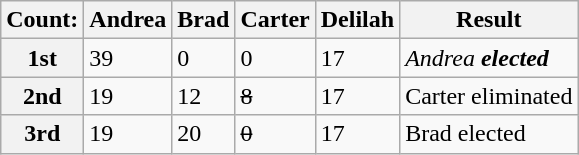<table class="wikitable">
<tr>
<th>Count:</th>
<th>Andrea</th>
<th>Brad</th>
<th>Carter</th>
<th>Delilah</th>
<th>Result</th>
</tr>
<tr>
<th>1st</th>
<td>39 </td>
<td>0</td>
<td>0</td>
<td>17</td>
<td><em>Andrea <strong>elected<strong><em></td>
</tr>
<tr>
<th>2nd</th>
<td>19 </td>
<td>12</td>
<td><s>8 </s></td>
<td>17</td>
<td></em>Carter<em> </em></strong>eliminated<strong><em></td>
</tr>
<tr>
<th>3rd</th>
<td>19 </td>
<td>20 </td>
<td><s>0 </s></td>
<td>17</td>
<td></em>Brad </strong>elected</em></strong></td>
</tr>
</table>
